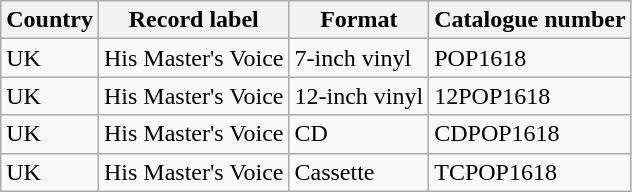<table class="wikitable">
<tr>
<th>Country</th>
<th>Record label</th>
<th>Format</th>
<th>Catalogue number</th>
</tr>
<tr>
<td>UK</td>
<td>His Master's Voice</td>
<td>7-inch vinyl</td>
<td>POP1618</td>
</tr>
<tr>
<td>UK</td>
<td>His Master's Voice</td>
<td>12-inch vinyl</td>
<td>12POP1618</td>
</tr>
<tr>
<td>UK</td>
<td>His Master's Voice</td>
<td>CD</td>
<td>CDPOP1618</td>
</tr>
<tr>
<td>UK</td>
<td>His Master's Voice</td>
<td>Cassette</td>
<td>TCPOP1618</td>
</tr>
</table>
